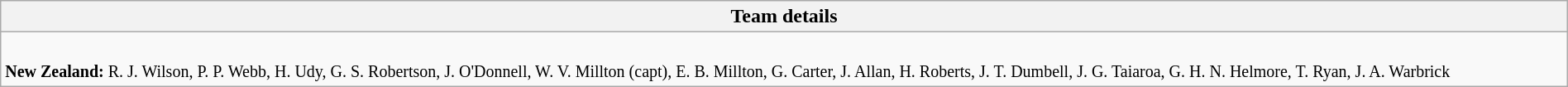<table class="wikitable collapsible collapsed" style="width:100%">
<tr>
<th>Team details</th>
</tr>
<tr>
<td><br><small>
<strong>New Zealand:</strong> R. J. Wilson, P. P. Webb, H. Udy, G. S. Robertson, J. O'Donnell, W. V. Millton (capt), E. B. Millton, G. Carter, J. Allan, H. Roberts, J. T. Dumbell, J. G. Taiaroa, G. H. N. Helmore, T. Ryan, J. A. Warbrick
</small></td>
</tr>
</table>
